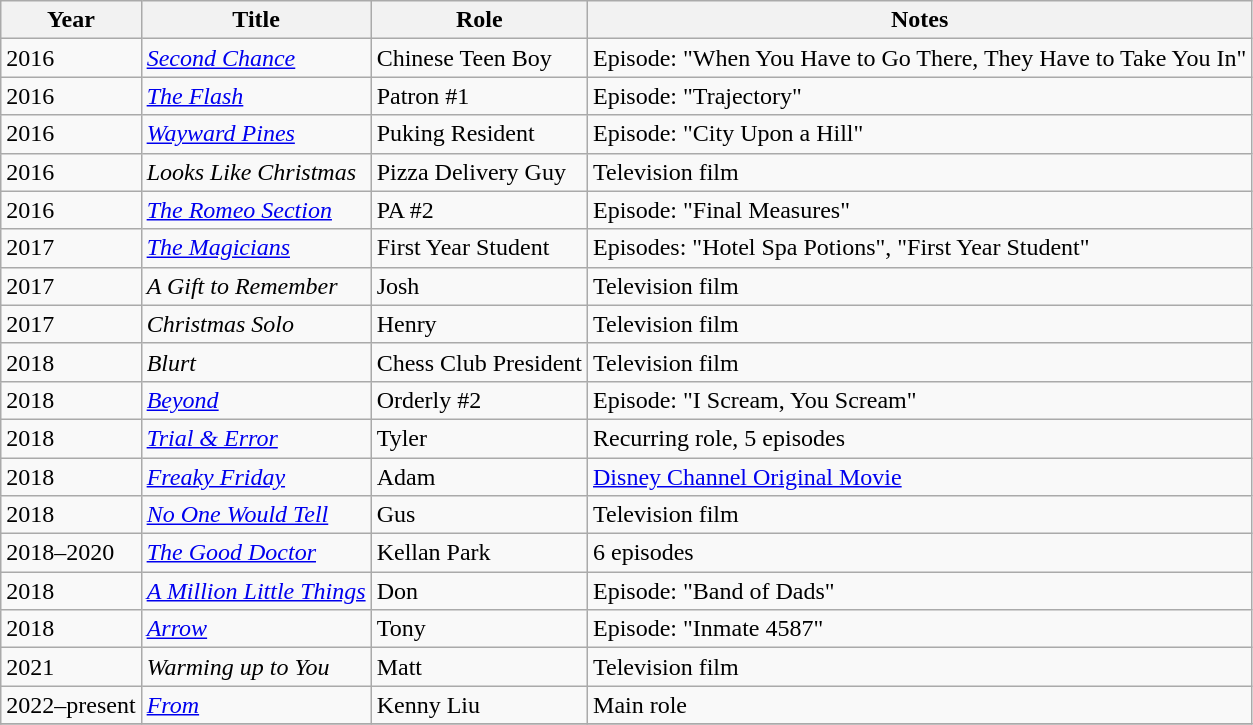<table class="wikitable sortable">
<tr>
<th>Year</th>
<th>Title</th>
<th class="unsortable">Role</th>
<th class="unsortable">Notes</th>
</tr>
<tr>
<td>2016</td>
<td><em><a href='#'>Second Chance</a></em></td>
<td>Chinese Teen Boy</td>
<td>Episode: "When You Have to Go There, They Have to Take You In"</td>
</tr>
<tr>
<td>2016</td>
<td data-sort-value="Flash, The"><em><a href='#'>The Flash</a></em></td>
<td>Patron #1</td>
<td>Episode: "Trajectory"</td>
</tr>
<tr>
<td>2016</td>
<td><em><a href='#'>Wayward Pines</a></em></td>
<td>Puking Resident</td>
<td>Episode: "City Upon a Hill"</td>
</tr>
<tr>
<td>2016</td>
<td><em>Looks Like Christmas</em></td>
<td>Pizza Delivery Guy</td>
<td>Television film</td>
</tr>
<tr>
<td>2016</td>
<td data-sort-value="Romeo Section, The"><em><a href='#'>The Romeo Section</a></em></td>
<td>PA #2</td>
<td>Episode: "Final Measures"</td>
</tr>
<tr>
<td>2017</td>
<td data-sort-value="Magicians, The"><em><a href='#'>The Magicians</a></em></td>
<td>First Year Student</td>
<td>Episodes: "Hotel Spa Potions", "First Year Student"</td>
</tr>
<tr>
<td>2017</td>
<td data-sort-value="Gift to Remember, A"><em>A Gift to Remember</em></td>
<td>Josh</td>
<td>Television film</td>
</tr>
<tr>
<td>2017</td>
<td><em>Christmas Solo</em></td>
<td>Henry</td>
<td>Television film</td>
</tr>
<tr>
<td>2018</td>
<td><em>Blurt</em></td>
<td>Chess Club President</td>
<td>Television film</td>
</tr>
<tr>
<td>2018</td>
<td><em><a href='#'>Beyond</a></em></td>
<td>Orderly #2</td>
<td>Episode: "I Scream, You Scream"</td>
</tr>
<tr>
<td>2018</td>
<td><em><a href='#'>Trial & Error</a></em></td>
<td>Tyler</td>
<td>Recurring role, 5 episodes</td>
</tr>
<tr>
<td>2018</td>
<td><em><a href='#'>Freaky Friday</a></em></td>
<td>Adam</td>
<td><a href='#'>Disney Channel Original Movie</a></td>
</tr>
<tr>
<td>2018</td>
<td><em><a href='#'>No One Would Tell</a></em></td>
<td>Gus</td>
<td>Television film</td>
</tr>
<tr>
<td>2018–2020</td>
<td data-sort-value="Good Doctor, The"><em><a href='#'>The Good Doctor</a></em></td>
<td>Kellan Park</td>
<td>6 episodes</td>
</tr>
<tr>
<td>2018</td>
<td data-sort-value="Million Little Things, A"><em><a href='#'>A Million Little Things</a></em></td>
<td>Don</td>
<td>Episode: "Band of Dads"</td>
</tr>
<tr>
<td>2018</td>
<td><em><a href='#'>Arrow</a></em></td>
<td>Tony</td>
<td>Episode: "Inmate 4587"</td>
</tr>
<tr>
<td>2021</td>
<td><em>Warming up to You</em></td>
<td>Matt</td>
<td>Television film</td>
</tr>
<tr>
<td>2022–present</td>
<td><em><a href='#'>From</a></em></td>
<td>Kenny Liu</td>
<td>Main role</td>
</tr>
<tr>
</tr>
</table>
